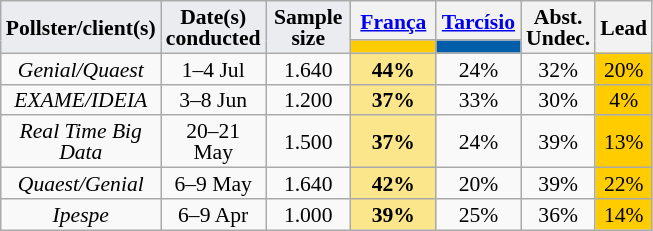<table class="wikitable sortable" style="text-align:center;font-size:90%;line-height:14px;">
<tr>
<td rowspan="2" class="unsortable" style="width:50px;background:#eaecf0;"><strong>Pollster/client(s)</strong></td>
<td rowspan="2" class="unsortable" style="width:50px;background:#eaecf0;"><strong>Date(s)<br>conducted</strong></td>
<td rowspan="2" class="unsortable" style="width:50px;background:#eaecf0;"><strong>Sample<br>size</strong></td>
<th class="unsortable" style="width:50px;"><a href='#'>França</a><br></th>
<th class="unsortable" style="width:50px;"><a href='#'>Tarcísio</a><br></th>
<th rowspan="2" class="unsortable">Abst.<br>Undec.</th>
<th rowspan="2" data-sort-type="number">Lead</th>
</tr>
<tr>
<th data-sort-type="number" class="sortable" style="background:#FFCC00;"></th>
<th data-sort-type="number" class="sortable" style="background:#005daa;"></th>
</tr>
<tr>
<td><em>Genial/Quaest</em></td>
<td>1–4 Jul</td>
<td>1.640</td>
<td style="background:#fce68b;"><strong>44%</strong></td>
<td>24%</td>
<td>32%</td>
<td style="background:#ffcc00;">20%</td>
</tr>
<tr>
<td><em>EXAME/IDEIA</em></td>
<td>3–8 Jun</td>
<td>1.200</td>
<td style="background:#fce68b;"><strong>37%</strong></td>
<td>33%</td>
<td>30%</td>
<td style="background:#ffcc00;">4%</td>
</tr>
<tr>
<td><em>Real Time Big Data</em></td>
<td>20–21 May</td>
<td>1.500</td>
<td style="background:#fce68b;"><strong>37%</strong></td>
<td>24%</td>
<td>39%</td>
<td style="background:#ffcc00;">13%</td>
</tr>
<tr>
<td><em>Quaest/Genial</em></td>
<td>6–9 May</td>
<td>1.640</td>
<td style="background:#fce68b;"><strong>42%</strong></td>
<td>20%</td>
<td>39%</td>
<td style="background:#ffcc00;">22%</td>
</tr>
<tr>
<td><em>Ipespe</em></td>
<td>6–9 Apr</td>
<td>1.000</td>
<td style="background:#fce68b;"><strong>39%</strong></td>
<td>25%</td>
<td>36%</td>
<td style="background:#ffcc00;">14%</td>
</tr>
</table>
